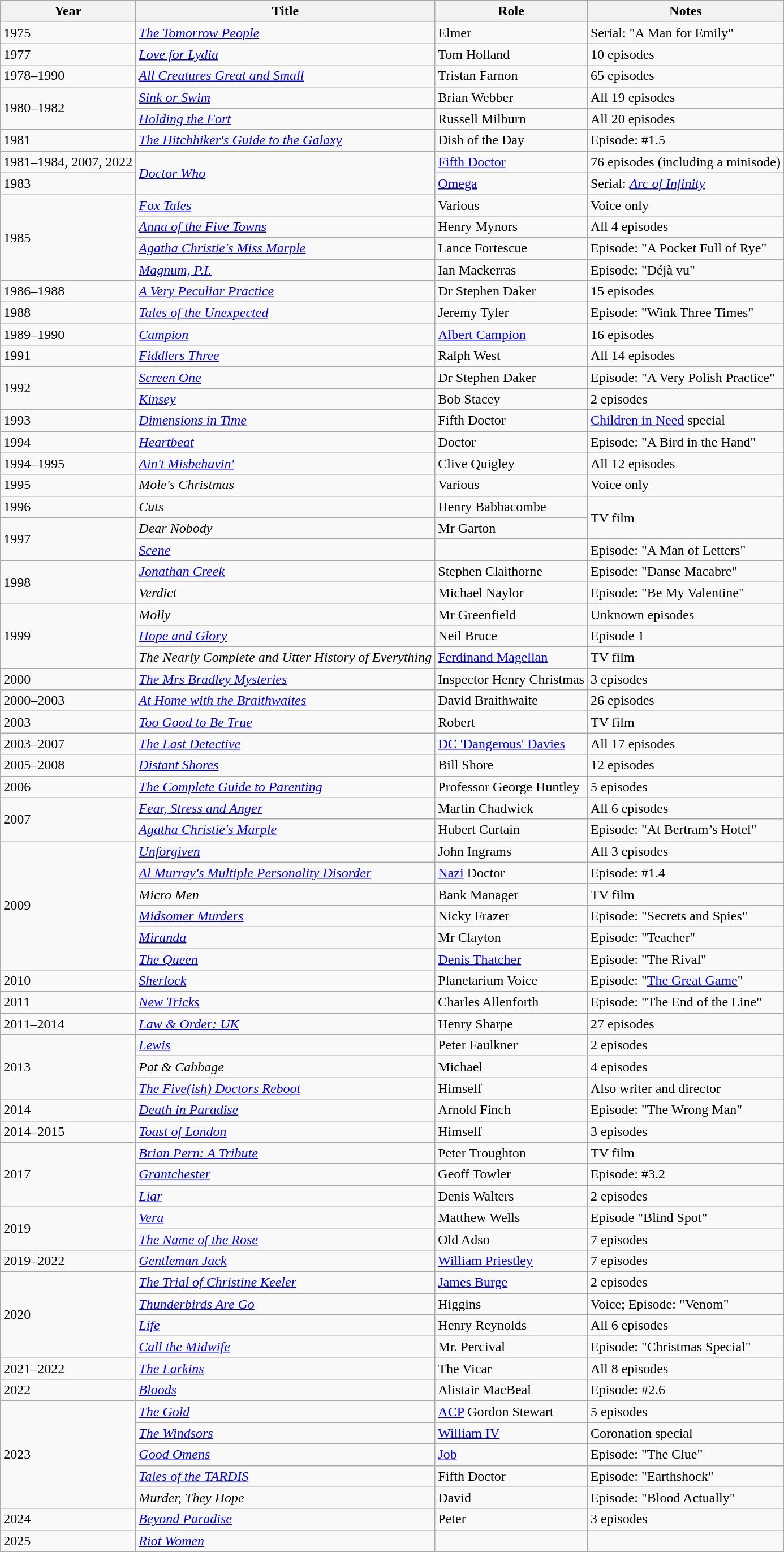<table class="wikitable sortable">
<tr>
<th>Year</th>
<th>Title</th>
<th>Role</th>
<th class="unsortable">Notes</th>
</tr>
<tr>
<td>1975</td>
<td><em><a href='#'>The Tomorrow People</a></em></td>
<td>Elmer</td>
<td>Serial: "A Man for Emily"</td>
</tr>
<tr>
<td>1977</td>
<td><em><a href='#'>Love for Lydia</a></em></td>
<td>Tom Holland</td>
<td>10 episodes</td>
</tr>
<tr>
<td>1978–1990</td>
<td><em><a href='#'>All Creatures Great and Small</a></em></td>
<td>Tristan Farnon</td>
<td>65 episodes</td>
</tr>
<tr>
<td rowspan="2">1980–1982</td>
<td><em><a href='#'>Sink or Swim</a></em></td>
<td>Brian Webber</td>
<td>All 19 episodes</td>
</tr>
<tr>
<td><em><a href='#'>Holding the Fort</a></em></td>
<td>Russell Milburn</td>
<td>All 20 episodes</td>
</tr>
<tr>
<td>1981</td>
<td><em><a href='#'>The Hitchhiker's Guide to the Galaxy</a></em></td>
<td>Dish of the Day</td>
<td>Episode: #1.5</td>
</tr>
<tr>
<td>1981–1984, 2007, 2022</td>
<td rowspan="2"><em><a href='#'>Doctor Who</a></em></td>
<td><a href='#'>Fifth Doctor</a></td>
<td>76 episodes (including a minisode)</td>
</tr>
<tr>
<td>1983</td>
<td><a href='#'>Omega</a></td>
<td>Serial: <em><a href='#'>Arc of Infinity</a></em></td>
</tr>
<tr>
<td rowspan="4">1985</td>
<td><em><a href='#'>Fox Tales</a></em></td>
<td>Various</td>
<td>Voice only</td>
</tr>
<tr>
<td><em><a href='#'>Anna of the Five Towns</a></em></td>
<td>Henry Mynors</td>
<td>All 4 episodes</td>
</tr>
<tr>
<td><em><a href='#'>Agatha Christie's Miss Marple</a></em></td>
<td>Lance Fortescue</td>
<td>Episode: "A Pocket Full of Rye"</td>
</tr>
<tr>
<td><em><a href='#'>Magnum, P.I.</a></em></td>
<td>Ian Mackerras</td>
<td>Episode: "Déjà vu"</td>
</tr>
<tr>
<td>1986–1988</td>
<td><em><a href='#'>A Very Peculiar Practice</a></em></td>
<td>Dr Stephen Daker</td>
<td>15 episodes</td>
</tr>
<tr>
<td>1988</td>
<td><em><a href='#'>Tales of the Unexpected</a></em></td>
<td>Jeremy Tyler</td>
<td>Episode: "Wink Three Times"</td>
</tr>
<tr>
<td>1989–1990</td>
<td><em><a href='#'>Campion</a></em></td>
<td><a href='#'>Albert Campion</a></td>
<td>16 episodes</td>
</tr>
<tr>
<td>1991</td>
<td><em><a href='#'>Fiddlers Three</a></em></td>
<td>Ralph West</td>
<td>All 14 episodes</td>
</tr>
<tr>
<td rowspan="2">1992</td>
<td><em><a href='#'>Screen One</a></em></td>
<td>Dr Stephen Daker</td>
<td>Episode: "A Very Polish Practice"</td>
</tr>
<tr>
<td><em><a href='#'>Kinsey</a></em></td>
<td>Bob Stacey</td>
<td>2 episodes</td>
</tr>
<tr>
<td>1993</td>
<td><em><a href='#'>Dimensions in Time</a></em></td>
<td>Fifth Doctor</td>
<td><a href='#'>Children in Need</a> special</td>
</tr>
<tr>
<td>1994</td>
<td><em><a href='#'>Heartbeat</a></em></td>
<td>Doctor</td>
<td>Episode: "A Bird in the Hand"</td>
</tr>
<tr>
<td>1994–1995</td>
<td><em><a href='#'>Ain't Misbehavin'</a></em></td>
<td>Clive Quigley</td>
<td>All 12 episodes</td>
</tr>
<tr>
<td>1995</td>
<td><em>Mole's Christmas</em></td>
<td>Various</td>
<td>Voice only</td>
</tr>
<tr>
<td>1996</td>
<td><em>Cuts</em></td>
<td>Henry Babbacombe</td>
<td rowspan="2">TV film</td>
</tr>
<tr>
<td rowspan="2">1997</td>
<td><em>Dear Nobody</em></td>
<td>Mr Garton</td>
</tr>
<tr>
<td><em><a href='#'>Scene</a></em></td>
<td></td>
<td>Episode: "A Man of Letters"</td>
</tr>
<tr>
<td rowspan="2">1998</td>
<td><em><a href='#'>Jonathan Creek</a></em></td>
<td>Stephen Claithorne</td>
<td>Episode: "Danse Macabre"</td>
</tr>
<tr>
<td><em>Verdict</em></td>
<td>Michael Naylor</td>
<td>Episode: "Be My Valentine"</td>
</tr>
<tr>
<td rowspan="3">1999</td>
<td><em>Molly</em></td>
<td>Mr Greenfield</td>
<td>Unknown episodes</td>
</tr>
<tr>
<td><em><a href='#'>Hope and Glory</a></em></td>
<td>Neil Bruce</td>
<td>Episode 1</td>
</tr>
<tr>
<td><em>The Nearly Complete and Utter History of Everything</em></td>
<td><a href='#'>Ferdinand Magellan</a></td>
<td>TV film</td>
</tr>
<tr>
<td>2000</td>
<td><em><a href='#'>The Mrs Bradley Mysteries</a></em></td>
<td>Inspector Henry Christmas</td>
<td>3 episodes</td>
</tr>
<tr>
<td>2000–2003</td>
<td><em><a href='#'>At Home with the Braithwaites</a></em></td>
<td>David Braithwaite</td>
<td>26 episodes</td>
</tr>
<tr>
<td>2003</td>
<td><em><a href='#'>Too Good to Be True</a></em></td>
<td>Robert</td>
<td>TV film</td>
</tr>
<tr>
<td>2003–2007</td>
<td><em><a href='#'>The Last Detective</a></em></td>
<td><a href='#'>DC 'Dangerous' Davies</a></td>
<td>All 17 episodes</td>
</tr>
<tr>
<td>2005–2008</td>
<td><em><a href='#'>Distant Shores</a></em></td>
<td>Bill Shore</td>
<td>12 episodes</td>
</tr>
<tr>
<td>2006</td>
<td><em><a href='#'>The Complete Guide to Parenting</a></em></td>
<td>Professor George Huntley</td>
<td>5 episodes</td>
</tr>
<tr>
<td rowspan="2">2007</td>
<td><em><a href='#'>Fear, Stress and Anger</a></em></td>
<td>Martin Chadwick</td>
<td>All 6 episodes</td>
</tr>
<tr>
<td><em><a href='#'>Agatha Christie's Marple</a></em></td>
<td>Hubert Curtain</td>
<td>Episode: "At Bertram’s Hotel"</td>
</tr>
<tr>
<td rowspan="6">2009</td>
<td><em><a href='#'>Unforgiven</a></em></td>
<td>John Ingrams</td>
<td>All 3 episodes</td>
</tr>
<tr>
<td><em><a href='#'>Al Murray's Multiple Personality Disorder</a></em></td>
<td><a href='#'>Nazi</a> Doctor</td>
<td>Episode: #1.4</td>
</tr>
<tr>
<td><em>Micro Men</em></td>
<td>Bank Manager</td>
<td>TV film</td>
</tr>
<tr>
<td><em><a href='#'>Midsomer Murders</a></em></td>
<td>Nicky Frazer</td>
<td>Episode: "Secrets and Spies"</td>
</tr>
<tr>
<td><em><a href='#'>Miranda</a></em></td>
<td>Mr Clayton</td>
<td>Episode: "Teacher"</td>
</tr>
<tr>
<td><a href='#'><em>The Queen</em></a></td>
<td><a href='#'>Denis Thatcher</a></td>
<td>Episode: "The Rival"</td>
</tr>
<tr>
<td>2010</td>
<td><em><a href='#'>Sherlock</a></em></td>
<td>Planetarium Voice</td>
<td>Episode: "<a href='#'>The Great Game</a>"</td>
</tr>
<tr>
<td>2011</td>
<td><em><a href='#'>New Tricks</a></em></td>
<td>Charles Allenforth</td>
<td>Episode: "The End of the Line"</td>
</tr>
<tr>
<td>2011–2014</td>
<td><em><a href='#'>Law & Order: UK</a></em></td>
<td>Henry Sharpe</td>
<td>27 episodes</td>
</tr>
<tr>
<td rowspan="3">2013</td>
<td><em><a href='#'>Lewis</a></em></td>
<td>Peter Faulkner</td>
<td>2 episodes</td>
</tr>
<tr>
<td><em>Pat & Cabbage</em></td>
<td>Michael</td>
<td>4 episodes</td>
</tr>
<tr>
<td><em><a href='#'>The Five(ish) Doctors Reboot</a></em></td>
<td>Himself</td>
<td>Also writer and director</td>
</tr>
<tr>
<td>2014</td>
<td><em><a href='#'>Death in Paradise</a></em></td>
<td>Arnold Finch</td>
<td>Episode: "The Wrong Man"</td>
</tr>
<tr>
<td>2014–2015</td>
<td><em><a href='#'>Toast of London</a></em></td>
<td>Himself</td>
<td>3 episodes</td>
</tr>
<tr>
<td rowspan="3">2017</td>
<td><em><a href='#'>Brian Pern: A Tribute</a></em></td>
<td>Peter Troughton</td>
<td>TV film</td>
</tr>
<tr>
<td><em><a href='#'>Grantchester</a></em></td>
<td>Geoff Towler</td>
<td>Episode: #3.2</td>
</tr>
<tr>
<td><em><a href='#'>Liar</a></em></td>
<td>Denis Walters</td>
<td>2 episodes </td>
</tr>
<tr>
<td rowspan="2">2019</td>
<td><em><a href='#'>Vera</a></em></td>
<td>Matthew Wells</td>
<td>Episode "Blind Spot"</td>
</tr>
<tr>
<td><em><a href='#'>The Name of the Rose</a></em></td>
<td>Old Adso</td>
<td>7 episodes </td>
</tr>
<tr>
<td>2019–2022</td>
<td><em><a href='#'>Gentleman Jack</a></em></td>
<td><a href='#'>William Priestley</a></td>
<td>7 episodes </td>
</tr>
<tr>
<td rowspan="4">2020</td>
<td><em><a href='#'>The Trial of Christine Keeler</a></em></td>
<td><a href='#'>James Burge</a></td>
<td>2 episodes</td>
</tr>
<tr>
<td><em><a href='#'>Thunderbirds Are Go</a></em></td>
<td>Higgins</td>
<td>Voice; Episode: "Venom"</td>
</tr>
<tr>
<td><em><a href='#'>Life</a></em></td>
<td>Henry Reynolds</td>
<td>All 6 episodes</td>
</tr>
<tr>
<td><em><a href='#'>Call the Midwife</a></em></td>
<td>Mr. Percival</td>
<td>Episode: "Christmas Special"</td>
</tr>
<tr>
<td>2021–2022</td>
<td><em><a href='#'>The Larkins</a></em></td>
<td>The Vicar</td>
<td>All 8 episodes</td>
</tr>
<tr>
<td>2022</td>
<td><em><a href='#'>Bloods</a></em></td>
<td>Alistair MacBeal</td>
<td>Episode: #2.6</td>
</tr>
<tr>
<td rowspan="5">2023</td>
<td><em><a href='#'>The Gold</a></em></td>
<td><a href='#'>ACP</a> Gordon Stewart</td>
<td>5 episodes</td>
</tr>
<tr>
<td><em><a href='#'>The Windsors</a></em></td>
<td><a href='#'>William IV</a></td>
<td>Coronation special</td>
</tr>
<tr>
<td><em><a href='#'>Good Omens</a></em></td>
<td><a href='#'>Job</a></td>
<td>Episode: "The Clue"</td>
</tr>
<tr>
<td><em><a href='#'>Tales of the TARDIS</a></em></td>
<td>Fifth Doctor</td>
<td>Episode: "Earthshock"</td>
</tr>
<tr>
<td><em>Murder, They Hope</em></td>
<td>David</td>
<td>Episode: "Blood Actually"</td>
</tr>
<tr>
<td>2024</td>
<td><em><a href='#'>Beyond Paradise</a></em></td>
<td>Peter</td>
<td>3 episodes</td>
</tr>
<tr>
<td>2025</td>
<td><em><a href='#'>Riot Women</a></em></td>
<td></td>
</tr>
</table>
